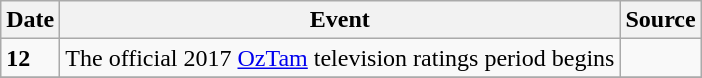<table class="wikitable">
<tr>
<th>Date</th>
<th>Event</th>
<th>Source</th>
</tr>
<tr>
<td><strong>12</strong></td>
<td>The official 2017 <a href='#'>OzTam</a> television ratings period begins</td>
<td></td>
</tr>
<tr>
</tr>
</table>
